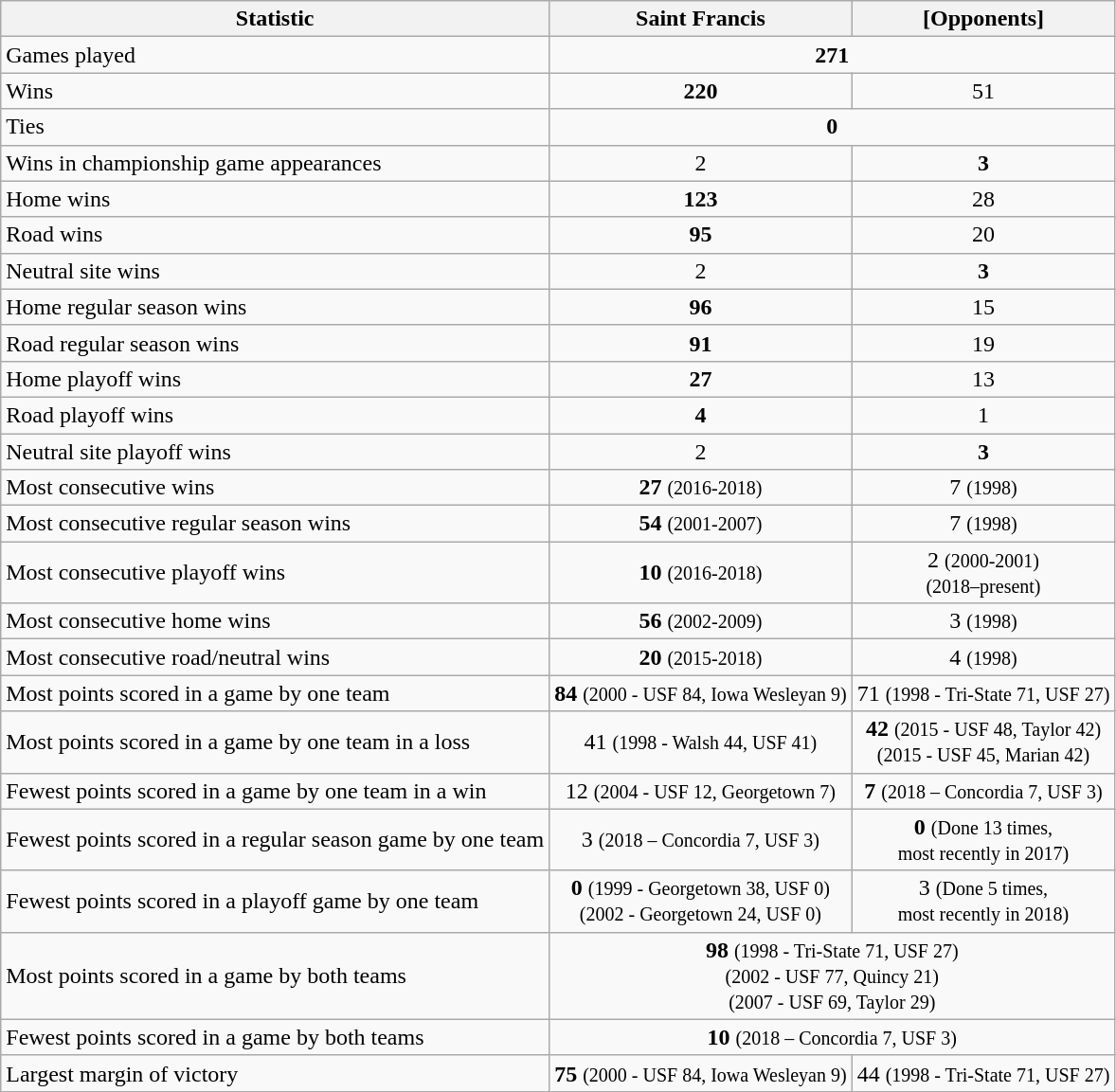<table class="wikitable">
<tr>
<th>Statistic</th>
<th>Saint Francis</th>
<th>[Opponents]</th>
</tr>
<tr>
<td>Games played</td>
<td style="text-align:center;" colspan="2"><strong>271</strong></td>
</tr>
<tr>
<td>Wins</td>
<td align=center><strong>220</strong></td>
<td align=center>51</td>
</tr>
<tr>
<td>Ties</td>
<td style="text-align:center;" colspan="2"><strong>0</strong></td>
</tr>
<tr>
<td>Wins in championship game appearances</td>
<td align=center>2</td>
<td align=center><strong>3</strong></td>
</tr>
<tr>
<td>Home wins</td>
<td align=center><strong>123</strong></td>
<td align=center>28</td>
</tr>
<tr>
<td>Road wins</td>
<td align=center><strong>95</strong></td>
<td align=center>20</td>
</tr>
<tr>
<td>Neutral site wins</td>
<td align=center>2</td>
<td align=center><strong>3</strong></td>
</tr>
<tr>
<td>Home regular season wins</td>
<td align=center><strong>96</strong></td>
<td align=center>15</td>
</tr>
<tr>
<td>Road regular season wins</td>
<td align=center><strong>91</strong></td>
<td align=center>19</td>
</tr>
<tr>
<td>Home playoff wins</td>
<td align=center><strong>27</strong></td>
<td align=center>13</td>
</tr>
<tr>
<td>Road playoff wins</td>
<td align=center><strong>4</strong></td>
<td align=center>1</td>
</tr>
<tr>
<td>Neutral site playoff wins</td>
<td align=center>2</td>
<td align=center><strong>3</strong></td>
</tr>
<tr>
<td>Most consecutive wins</td>
<td align=center><strong>27</strong> <small>(2016-2018)</small></td>
<td align=center>7 <small>(1998)</small></td>
</tr>
<tr>
<td>Most consecutive regular season wins</td>
<td align=center><strong>54</strong> <small>(2001-2007)</small></td>
<td align=center>7 <small>(1998)</small></td>
</tr>
<tr>
<td>Most consecutive playoff wins</td>
<td align=center><strong>10</strong> <small>(2016-2018)</small></td>
<td align=center>2 <small>(2000-2001)<br>(2018–present)</small></td>
</tr>
<tr>
<td>Most consecutive home wins</td>
<td align=center><strong>56</strong> <small>(2002-2009)</small></td>
<td align=center>3 <small>(1998)</small></td>
</tr>
<tr>
<td>Most consecutive road/neutral wins</td>
<td align=center><strong>20</strong> <small>(2015-2018)</small></td>
<td align=center>4 <small>(1998)</small></td>
</tr>
<tr>
<td>Most points scored in a game by one team</td>
<td align=center><strong>84</strong> <small>(2000 - USF 84, Iowa Wesleyan 9)</small></td>
<td align=center>71 <small>(1998 - Tri-State 71, USF 27)</small></td>
</tr>
<tr>
<td>Most points scored in a game by one team in a loss</td>
<td align=center>41 <small>(1998 - Walsh 44, USF 41)</small></td>
<td align=center><strong>42</strong> <small>(2015 - USF 48, Taylor 42)<br>(2015 - USF 45, Marian 42)</small></td>
</tr>
<tr>
<td>Fewest points scored in a game by one team in a win</td>
<td align=center>12 <small>(2004 - USF 12, Georgetown 7)</small></td>
<td align=center><strong>7</strong> <small>(2018  – Concordia 7, USF 3)</small></td>
</tr>
<tr>
<td>Fewest points scored in a regular season game by one team</td>
<td align=center>3 <small>(2018  – Concordia 7, USF 3)</small></td>
<td align=center><strong>0</strong> <small>(Done 13 times,<br>most recently in 2017)</small></td>
</tr>
<tr>
<td>Fewest points scored in a playoff game by one team</td>
<td align=center><strong>0</strong> <small>(1999 - Georgetown 38, USF 0)<br>(2002 - Georgetown 24, USF 0)</small></td>
<td align=center>3 <small>(Done 5 times,<br>most recently in 2018)</small></td>
</tr>
<tr>
<td>Most points scored in a game by both teams</td>
<td style="text-align:center;" colspan="2"><strong>98</strong> <small>(1998 - Tri-State 71, USF 27)<br>(2002 - USF 77, Quincy 21)<br>(2007 - USF 69, Taylor 29)</small></td>
</tr>
<tr>
<td>Fewest points scored in a game by both teams</td>
<td style="text-align:center;" colspan="2"><strong>10</strong> <small>(2018  – Concordia 7, USF 3)</small></td>
</tr>
<tr>
<td>Largest margin of victory</td>
<td align=center><strong>75</strong> <small>(2000 - USF 84, Iowa Wesleyan 9)</small></td>
<td align=center>44 <small>(1998 - Tri-State 71, USF 27)</small></td>
</tr>
</table>
